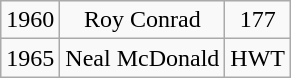<table class="wikitable">
<tr>
<td>1960</td>
<td style="text-align: center;">Roy Conrad</td>
<td style="text-align: center;">177</td>
</tr>
<tr>
<td>1965</td>
<td style="text-align: center;">Neal McDonald</td>
<td style="text-align: center;">HWT</td>
</tr>
</table>
